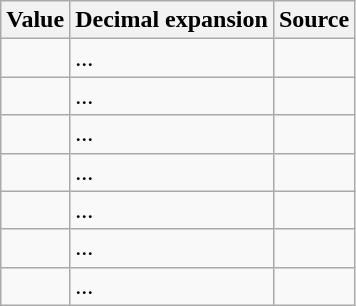<table class="wikitable">
<tr>
<th scope="col">Value</th>
<th scope="col">Decimal expansion</th>
<th scope="col">Source</th>
</tr>
<tr>
<td><a href='#'></a></td>
<td>...</td>
<td></td>
</tr>
<tr>
<td></td>
<td>...</td>
<td></td>
</tr>
<tr>
<td></td>
<td>...</td>
<td></td>
</tr>
<tr>
<td></td>
<td>...</td>
<td></td>
</tr>
<tr>
<td></td>
<td>...</td>
<td></td>
</tr>
<tr>
<td></td>
<td>...</td>
<td></td>
</tr>
<tr>
<td></td>
<td>...</td>
<td></td>
</tr>
</table>
